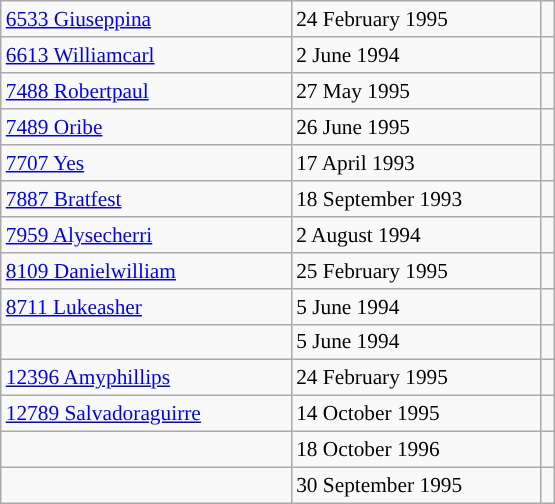<table class="wikitable" style="font-size: 89%; float: left; width: 26em; margin-right: 1em; height: 336px;">
<tr>
<td><a href='#'>6533 Giuseppina</a></td>
<td>24 February 1995</td>
<td></td>
</tr>
<tr>
<td><a href='#'>6613 Williamcarl</a></td>
<td>2 June 1994</td>
<td></td>
</tr>
<tr>
<td><a href='#'>7488 Robertpaul</a></td>
<td>27 May 1995</td>
<td></td>
</tr>
<tr>
<td><a href='#'>7489 Oribe</a></td>
<td>26 June 1995</td>
<td></td>
</tr>
<tr>
<td><a href='#'>7707 Yes</a></td>
<td>17 April 1993</td>
<td></td>
</tr>
<tr>
<td><a href='#'>7887 Bratfest</a></td>
<td>18 September 1993</td>
<td></td>
</tr>
<tr>
<td><a href='#'>7959 Alysecherri</a></td>
<td>2 August 1994</td>
<td></td>
</tr>
<tr>
<td><a href='#'>8109 Danielwilliam</a></td>
<td>25 February 1995</td>
<td></td>
</tr>
<tr>
<td><a href='#'>8711 Lukeasher</a></td>
<td>5 June 1994</td>
<td></td>
</tr>
<tr>
<td></td>
<td>5 June 1994</td>
<td></td>
</tr>
<tr>
<td><a href='#'>12396 Amyphillips</a></td>
<td>24 February 1995</td>
<td></td>
</tr>
<tr>
<td><a href='#'>12789 Salvadoraguirre</a></td>
<td>14 October 1995</td>
<td></td>
</tr>
<tr>
<td></td>
<td>18 October 1996</td>
<td></td>
</tr>
<tr>
<td></td>
<td>30 September 1995</td>
<td></td>
</tr>
</table>
